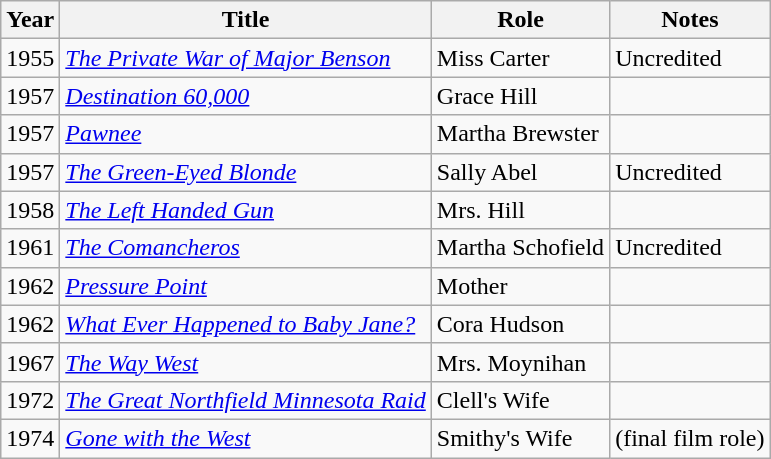<table class="wikitable">
<tr>
<th>Year</th>
<th>Title</th>
<th>Role</th>
<th>Notes</th>
</tr>
<tr>
<td>1955</td>
<td><em><a href='#'>The Private War of Major Benson</a></em></td>
<td>Miss Carter</td>
<td>Uncredited</td>
</tr>
<tr>
<td>1957</td>
<td><em><a href='#'>Destination 60,000</a></em></td>
<td>Grace Hill</td>
<td></td>
</tr>
<tr>
<td>1957</td>
<td><em><a href='#'>Pawnee</a></em></td>
<td>Martha Brewster</td>
<td></td>
</tr>
<tr>
<td>1957</td>
<td><em><a href='#'>The Green-Eyed Blonde</a></em></td>
<td>Sally Abel</td>
<td>Uncredited</td>
</tr>
<tr>
<td>1958</td>
<td><em><a href='#'>The Left Handed Gun</a></em></td>
<td>Mrs. Hill</td>
<td></td>
</tr>
<tr>
<td>1961</td>
<td><em><a href='#'>The Comancheros</a></em></td>
<td>Martha Schofield</td>
<td>Uncredited</td>
</tr>
<tr>
<td>1962</td>
<td><em><a href='#'>Pressure Point</a></em></td>
<td>Mother</td>
<td></td>
</tr>
<tr>
<td>1962</td>
<td><em><a href='#'>What Ever Happened to Baby Jane?</a></em></td>
<td>Cora Hudson</td>
<td></td>
</tr>
<tr>
<td>1967</td>
<td><em><a href='#'>The Way West</a></em></td>
<td>Mrs. Moynihan</td>
<td></td>
</tr>
<tr>
<td>1972</td>
<td><em><a href='#'>The Great Northfield Minnesota Raid</a></em></td>
<td>Clell's Wife</td>
<td></td>
</tr>
<tr>
<td>1974</td>
<td><em><a href='#'>Gone with the West</a></em></td>
<td>Smithy's Wife</td>
<td>(final film role)</td>
</tr>
</table>
